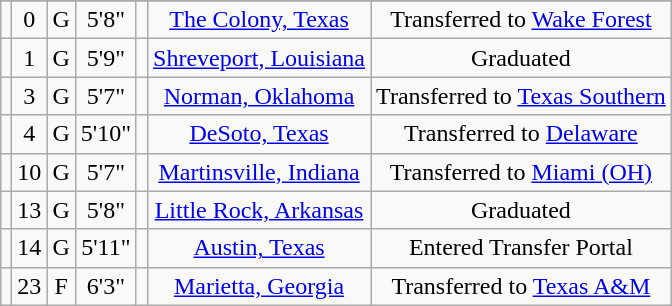<table class="wikitable sortable" style="text-align: center">
<tr align=center>
</tr>
<tr>
<td></td>
<td>0</td>
<td>G</td>
<td>5'8"</td>
<td></td>
<td><a href='#'>The Colony, Texas</a></td>
<td>Transferred to <a href='#'>Wake Forest</a></td>
</tr>
<tr>
<td></td>
<td>1</td>
<td>G</td>
<td>5'9"</td>
<td></td>
<td><a href='#'>Shreveport, Louisiana</a></td>
<td>Graduated</td>
</tr>
<tr>
<td></td>
<td>3</td>
<td>G</td>
<td>5'7"</td>
<td></td>
<td><a href='#'>Norman, Oklahoma</a></td>
<td>Transferred to <a href='#'>Texas Southern</a></td>
</tr>
<tr>
<td></td>
<td>4</td>
<td>G</td>
<td>5'10"</td>
<td></td>
<td><a href='#'>DeSoto, Texas</a></td>
<td>Transferred to <a href='#'>Delaware</a></td>
</tr>
<tr>
<td></td>
<td>10</td>
<td>G</td>
<td>5'7"</td>
<td></td>
<td><a href='#'>Martinsville, Indiana</a></td>
<td>Transferred to <a href='#'>Miami (OH)</a></td>
</tr>
<tr>
<td></td>
<td>13</td>
<td>G</td>
<td>5'8"</td>
<td></td>
<td><a href='#'>Little Rock, Arkansas</a></td>
<td>Graduated</td>
</tr>
<tr>
<td></td>
<td>14</td>
<td>G</td>
<td>5'11"</td>
<td></td>
<td><a href='#'>Austin, Texas</a></td>
<td>Entered Transfer Portal</td>
</tr>
<tr>
<td></td>
<td>23</td>
<td>F</td>
<td>6'3"</td>
<td></td>
<td><a href='#'>Marietta, Georgia</a></td>
<td>Transferred to <a href='#'>Texas A&M</a></td>
</tr>
</table>
